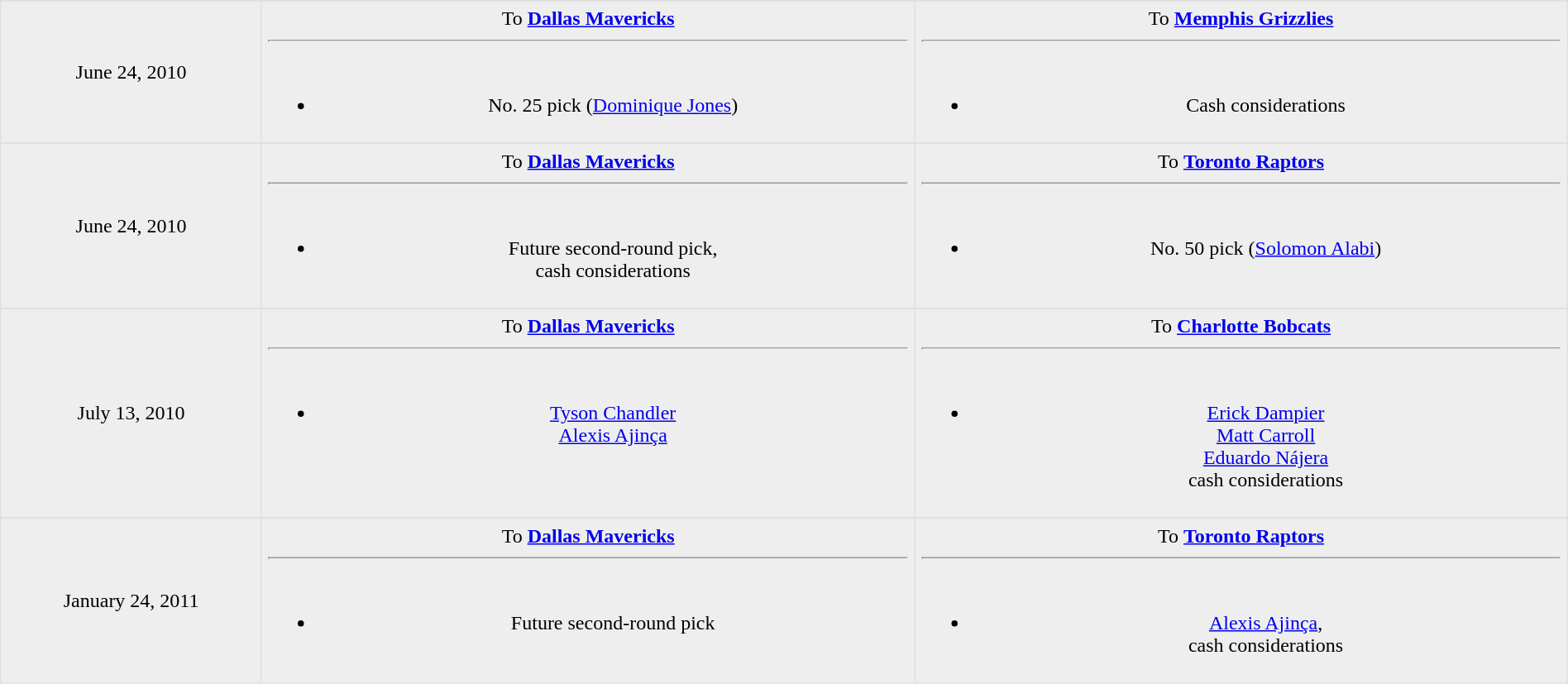<table border=1 style="border-collapse:collapse; text-align: center; width: 100%" bordercolor="#DFDFDF"  cellpadding="5">
<tr>
</tr>
<tr bgcolor="eeeeee">
<td style="width:12%">June 24, 2010</td>
<td style="width:30%" valign="top">To <strong><a href='#'>Dallas Mavericks</a></strong><hr><br><ul><li>No. 25 pick (<a href='#'>Dominique Jones</a>)</li></ul></td>
<td style="width:30%" valign="top">To <strong><a href='#'>Memphis Grizzlies</a></strong><hr><br><ul><li>Cash considerations</li></ul></td>
</tr>
<tr>
</tr>
<tr bgcolor="eeeeee">
<td style="width:12%">June 24, 2010</td>
<td style="width:30%" valign="top">To <strong><a href='#'>Dallas Mavericks</a></strong><hr><br><ul><li>Future second-round pick,<br>cash considerations</li></ul></td>
<td style="width:30%" valign="top">To <strong><a href='#'>Toronto Raptors</a></strong><hr><br><ul><li>No. 50 pick (<a href='#'>Solomon Alabi</a>)</li></ul></td>
</tr>
<tr>
</tr>
<tr bgcolor="eeeeee">
<td style="width:12%">July 13, 2010</td>
<td style="width:30%" valign="top">To <strong><a href='#'>Dallas Mavericks</a></strong><hr><br><ul><li> <a href='#'>Tyson Chandler</a><br> <a href='#'>Alexis Ajinça</a></li></ul></td>
<td style="width:30%" valign="top">To <strong><a href='#'>Charlotte Bobcats</a></strong><hr><br><ul><li> <a href='#'>Erick Dampier</a><br> <a href='#'>Matt Carroll</a><br> <a href='#'>Eduardo Nájera</a><br>cash considerations</li></ul></td>
</tr>
<tr>
</tr>
<tr bgcolor="eeeeee">
<td style="width:12%">January 24, 2011</td>
<td style="width:30%" valign="top">To <strong><a href='#'>Dallas Mavericks</a></strong><hr><br><ul><li>Future second-round pick</li></ul></td>
<td style="width:30%" valign="top">To <strong><a href='#'>Toronto Raptors</a></strong><hr><br><ul><li> <a href='#'>Alexis Ajinça</a>,<br>cash considerations</li></ul></td>
</tr>
</table>
